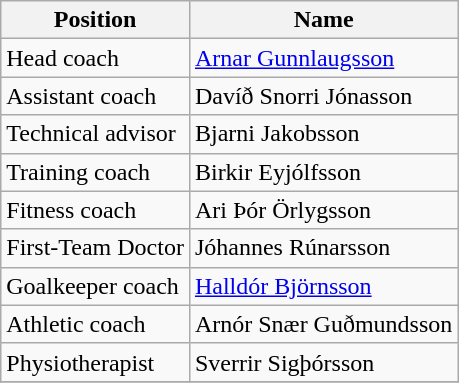<table class="wikitable">
<tr>
<th>Position</th>
<th>Name</th>
</tr>
<tr>
<td>Head coach</td>
<td> <a href='#'>Arnar Gunnlaugsson</a></td>
</tr>
<tr>
<td>Assistant coach</td>
<td> Davíð Snorri Jónasson</td>
</tr>
<tr>
<td>Technical advisor</td>
<td> Bjarni Jakobsson</td>
</tr>
<tr>
<td>Training coach</td>
<td> Birkir Eyjólfsson</td>
</tr>
<tr>
<td>Fitness coach</td>
<td> Ari Þór Örlygsson</td>
</tr>
<tr>
<td>First-Team Doctor</td>
<td> Jóhannes Rúnarsson</td>
</tr>
<tr>
<td>Goalkeeper coach</td>
<td> <a href='#'>Halldór Björnsson</a></td>
</tr>
<tr>
<td>Athletic coach</td>
<td> Arnór Snær Guðmundsson</td>
</tr>
<tr>
<td>Physiotherapist</td>
<td> Sverrir Sigþórsson</td>
</tr>
<tr>
</tr>
</table>
